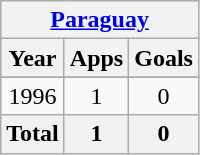<table class="wikitable" style="text-align:center">
<tr>
<th colspan=3><a href='#'>Paraguay</a></th>
</tr>
<tr>
<th>Year</th>
<th>Apps</th>
<th>Goals</th>
</tr>
<tr>
</tr>
<tr>
<td>1996</td>
<td>1</td>
<td>0</td>
</tr>
<tr>
<th>Total</th>
<th>1</th>
<th>0</th>
</tr>
</table>
